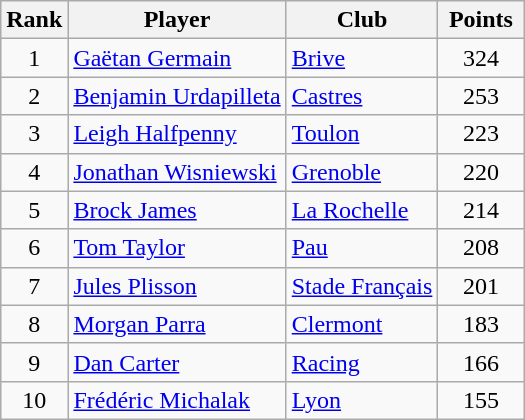<table class="wikitable" style="text-align:center">
<tr>
<th>Rank</th>
<th>Player</th>
<th>Club</th>
<th style="width:50px;">Points</th>
</tr>
<tr>
<td>1</td>
<td align=left> <a href='#'>Gaëtan Germain</a></td>
<td align=left><a href='#'>Brive</a></td>
<td>324</td>
</tr>
<tr>
<td>2</td>
<td align=left> <a href='#'>Benjamin Urdapilleta</a></td>
<td align=left><a href='#'>Castres</a></td>
<td>253</td>
</tr>
<tr>
<td>3</td>
<td align=left> <a href='#'>Leigh Halfpenny</a></td>
<td align=left><a href='#'>Toulon</a></td>
<td>223</td>
</tr>
<tr>
<td>4</td>
<td align=left> <a href='#'>Jonathan Wisniewski</a></td>
<td align=left><a href='#'>Grenoble</a></td>
<td>220</td>
</tr>
<tr>
<td>5</td>
<td align=left> <a href='#'>Brock James</a></td>
<td align=left><a href='#'>La Rochelle</a></td>
<td>214</td>
</tr>
<tr>
<td>6</td>
<td align=left> <a href='#'>Tom Taylor</a></td>
<td align=left><a href='#'>Pau</a></td>
<td>208</td>
</tr>
<tr>
<td>7</td>
<td align=left> <a href='#'>Jules Plisson</a></td>
<td align=left><a href='#'>Stade Français</a></td>
<td>201</td>
</tr>
<tr>
<td>8</td>
<td align=left> <a href='#'>Morgan Parra</a></td>
<td align=left><a href='#'>Clermont</a></td>
<td>183</td>
</tr>
<tr>
<td>9</td>
<td align=left> <a href='#'>Dan Carter</a></td>
<td align=left><a href='#'>Racing</a></td>
<td>166</td>
</tr>
<tr>
<td>10</td>
<td align=left> <a href='#'>Frédéric Michalak</a></td>
<td align=left><a href='#'>Lyon</a></td>
<td>155</td>
</tr>
</table>
